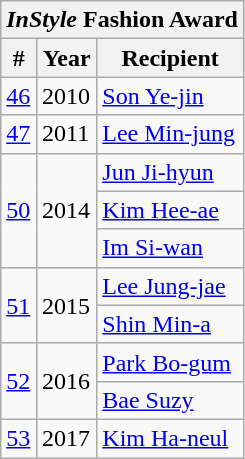<table class="wikitable collapsible collapsed">
<tr>
<th colspan="3"><em>InStyle</em> Fashion Award</th>
</tr>
<tr>
<th>#</th>
<th>Year</th>
<th>Recipient</th>
</tr>
<tr>
<td><a href='#'>46</a></td>
<td>2010</td>
<td><a href='#'>Son Ye-jin</a></td>
</tr>
<tr>
<td><a href='#'>47</a></td>
<td>2011</td>
<td><a href='#'>Lee Min-jung</a></td>
</tr>
<tr>
<td rowspan="3"><a href='#'>50</a></td>
<td rowspan=3>2014</td>
<td><a href='#'>Jun Ji-hyun</a></td>
</tr>
<tr>
<td><a href='#'>Kim Hee-ae</a></td>
</tr>
<tr>
<td><a href='#'>Im Si-wan</a></td>
</tr>
<tr>
<td rowspan="2"><a href='#'>51</a></td>
<td rowspan=2>2015</td>
<td><a href='#'>Lee Jung-jae</a></td>
</tr>
<tr>
<td><a href='#'>Shin Min-a</a></td>
</tr>
<tr>
<td rowspan="2"><a href='#'>52</a></td>
<td rowspan="2">2016</td>
<td><a href='#'>Park Bo-gum</a></td>
</tr>
<tr>
<td><a href='#'>Bae Suzy</a></td>
</tr>
<tr>
<td><a href='#'>53</a></td>
<td>2017</td>
<td><a href='#'>Kim Ha-neul</a></td>
</tr>
</table>
